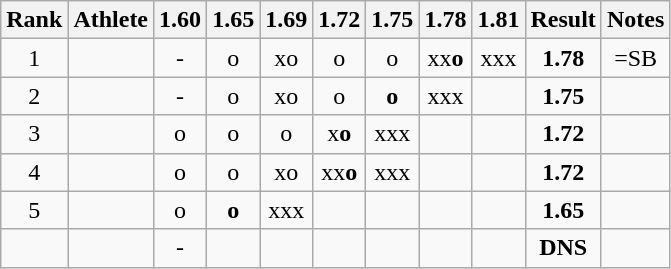<table class="wikitable" style="text-align:center">
<tr>
<th>Rank</th>
<th>Athlete</th>
<th>1.60</th>
<th>1.65</th>
<th>1.69</th>
<th>1.72</th>
<th>1.75</th>
<th>1.78</th>
<th>1.81</th>
<th>Result</th>
<th>Notes</th>
</tr>
<tr>
<td>1</td>
<td align=left></td>
<td>-</td>
<td>o</td>
<td>xo</td>
<td>o</td>
<td>o</td>
<td>xx<strong>o</strong></td>
<td>xxx</td>
<td><strong>1.78</strong></td>
<td>=SB</td>
</tr>
<tr>
<td>2</td>
<td align=left></td>
<td>-</td>
<td>o</td>
<td>xo</td>
<td>o</td>
<td><strong>o</strong></td>
<td>xxx</td>
<td></td>
<td><strong>1.75</strong></td>
<td></td>
</tr>
<tr>
<td>3</td>
<td align=left></td>
<td>o</td>
<td>o</td>
<td>o</td>
<td>x<strong>o</strong></td>
<td>xxx</td>
<td></td>
<td></td>
<td><strong>1.72</strong></td>
<td></td>
</tr>
<tr>
<td>4</td>
<td align=left></td>
<td>o</td>
<td>o</td>
<td>xo</td>
<td>xx<strong>o</strong></td>
<td>xxx</td>
<td></td>
<td></td>
<td><strong>1.72</strong></td>
<td></td>
</tr>
<tr>
<td>5</td>
<td align=left></td>
<td>o</td>
<td><strong>o</strong></td>
<td>xxx</td>
<td></td>
<td></td>
<td></td>
<td></td>
<td><strong>1.65</strong></td>
<td></td>
</tr>
<tr>
<td></td>
<td align=left></td>
<td>-</td>
<td></td>
<td></td>
<td></td>
<td></td>
<td></td>
<td></td>
<td><strong>DNS</strong></td>
<td></td>
</tr>
</table>
